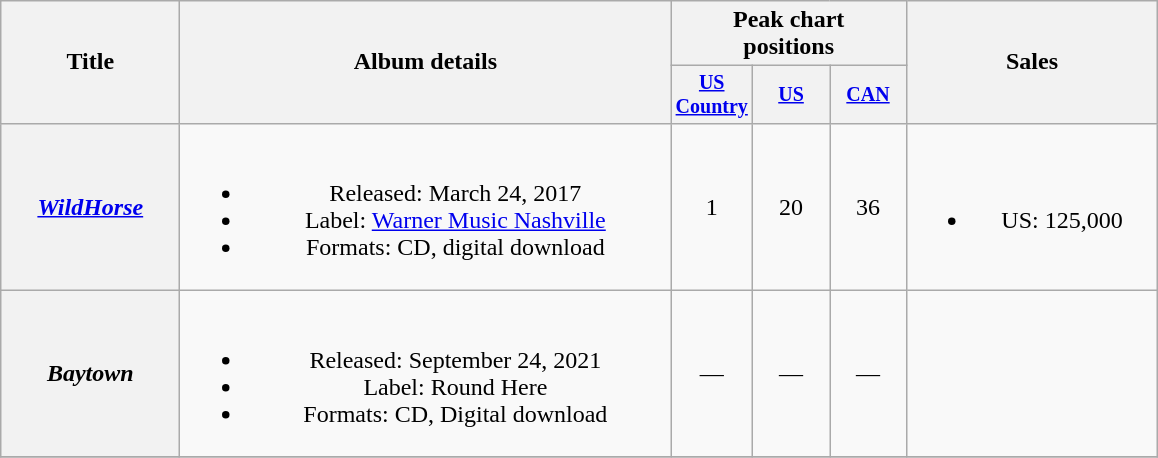<table class="wikitable plainrowheaders" style="text-align:center;">
<tr>
<th scope="col" rowspan="2" style="width:7em;">Title</th>
<th scope="col" rowspan="2" style="width:20em;">Album details</th>
<th colspan="3">Peak chart<br>positions</th>
<th scope="col" rowspan="2" style="width:10em;">Sales</th>
</tr>
<tr style="font-size:smaller;">
<th style="width:45px;"><a href='#'>US Country</a><br></th>
<th style="width:45px;"><a href='#'>US</a><br></th>
<th style="width:45px;"><a href='#'>CAN</a><br></th>
</tr>
<tr>
<th scope="row"><em><a href='#'>WildHorse</a></em></th>
<td><br><ul><li>Released: March 24, 2017</li><li>Label: <a href='#'>Warner Music Nashville</a></li><li>Formats: CD, digital download</li></ul></td>
<td>1</td>
<td>20</td>
<td>36</td>
<td><br><ul><li>US: 125,000</li></ul></td>
</tr>
<tr>
<th scope="row"><em>Baytown</em></th>
<td><br><ul><li>Released: September 24, 2021</li><li>Label: Round Here</li><li>Formats: CD, Digital download</li></ul></td>
<td>—</td>
<td>—</td>
<td>—</td>
<td></td>
</tr>
<tr>
</tr>
</table>
